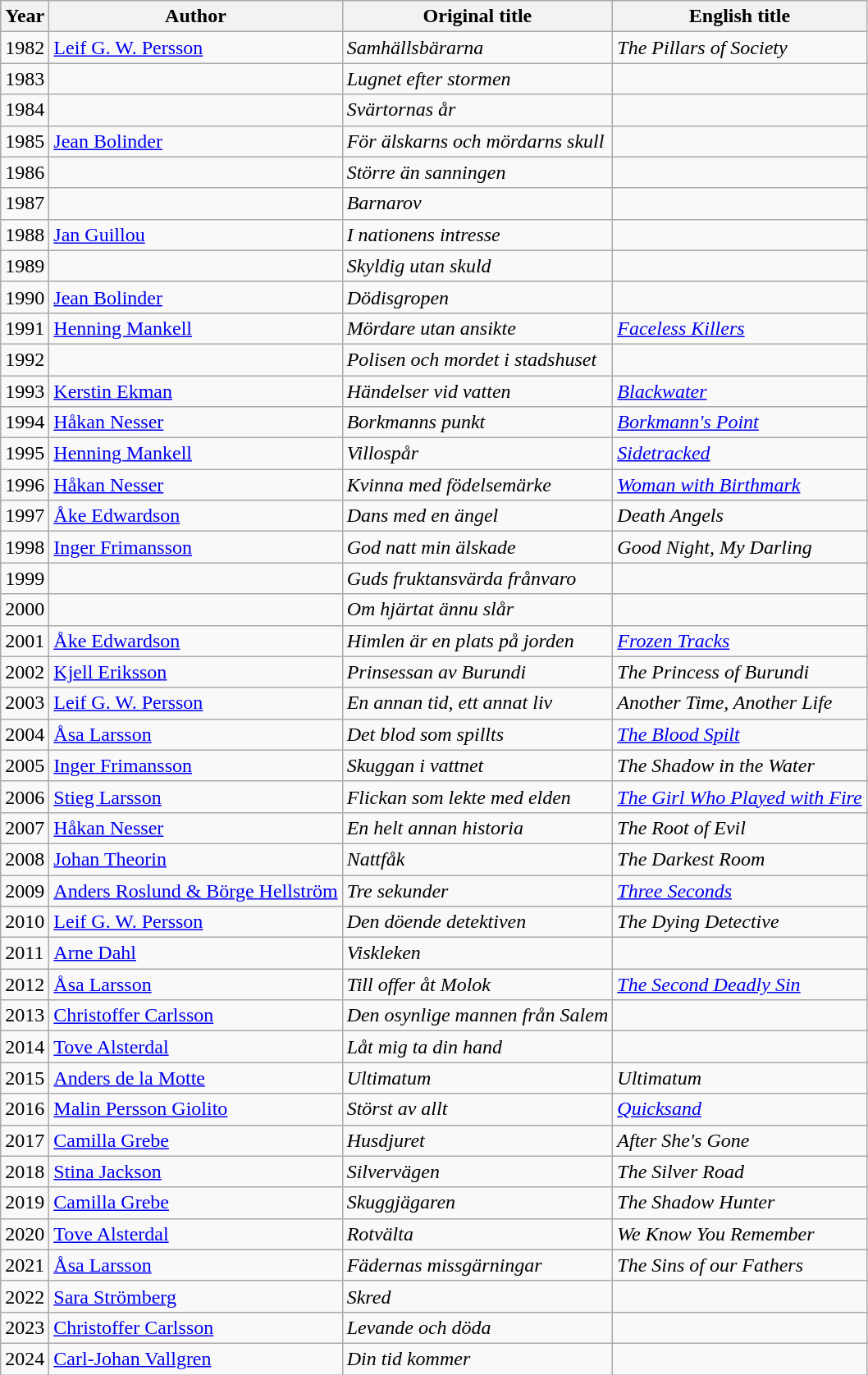<table class="wikitable sortable">
<tr>
<th>Year</th>
<th>Author</th>
<th>Original title</th>
<th>English title</th>
</tr>
<tr>
<td>1982</td>
<td><a href='#'>Leif G. W. Persson</a></td>
<td><em>Samhällsbärarna</em></td>
<td><em>The Pillars of Society</em></td>
</tr>
<tr>
<td>1983</td>
<td></td>
<td><em>Lugnet efter stormen</em></td>
<td></td>
</tr>
<tr>
<td>1984</td>
<td></td>
<td><em>Svärtornas år</em></td>
<td></td>
</tr>
<tr>
<td>1985</td>
<td><a href='#'>Jean Bolinder</a></td>
<td><em>För älskarns och mördarns skull</em></td>
<td></td>
</tr>
<tr>
<td>1986</td>
<td></td>
<td><em>Större än sanningen</em></td>
<td></td>
</tr>
<tr>
<td>1987</td>
<td></td>
<td><em>Barnarov</em></td>
<td></td>
</tr>
<tr>
<td>1988</td>
<td><a href='#'>Jan Guillou</a></td>
<td><em>I nationens intresse</em></td>
<td></td>
</tr>
<tr>
<td>1989</td>
<td></td>
<td><em>Skyldig utan skuld</em></td>
<td></td>
</tr>
<tr>
<td>1990</td>
<td><a href='#'>Jean Bolinder</a></td>
<td><em>Dödisgropen</em></td>
<td></td>
</tr>
<tr>
<td>1991</td>
<td><a href='#'>Henning Mankell</a></td>
<td><em>Mördare utan ansikte</em></td>
<td><em><a href='#'>Faceless Killers</a></em></td>
</tr>
<tr>
<td>1992</td>
<td></td>
<td><em>Polisen och mordet i stadshuset</em></td>
<td></td>
</tr>
<tr>
<td>1993</td>
<td><a href='#'>Kerstin Ekman</a></td>
<td><em>Händelser vid vatten</em></td>
<td><em><a href='#'>Blackwater</a></em></td>
</tr>
<tr>
<td>1994</td>
<td><a href='#'>Håkan Nesser</a></td>
<td><em>Borkmanns punkt</em></td>
<td><em><a href='#'>Borkmann's Point</a></em></td>
</tr>
<tr>
<td>1995</td>
<td><a href='#'>Henning Mankell</a></td>
<td><em>Villospår</em></td>
<td><em><a href='#'>Sidetracked</a></em></td>
</tr>
<tr>
<td>1996</td>
<td><a href='#'>Håkan Nesser</a></td>
<td><em>Kvinna med födelsemärke</em></td>
<td><em><a href='#'>Woman with Birthmark</a></em></td>
</tr>
<tr>
<td>1997</td>
<td><a href='#'>Åke Edwardson</a></td>
<td><em>Dans med en ängel</em></td>
<td><em>Death Angels</em></td>
</tr>
<tr>
<td>1998</td>
<td><a href='#'>Inger Frimansson</a></td>
<td><em>God natt min älskade</em></td>
<td><em>Good Night, My Darling</em></td>
</tr>
<tr>
<td>1999</td>
<td></td>
<td><em>Guds fruktansvärda frånvaro</em></td>
<td></td>
</tr>
<tr>
<td>2000</td>
<td></td>
<td><em>Om hjärtat ännu slår</em></td>
<td></td>
</tr>
<tr>
<td>2001</td>
<td><a href='#'>Åke Edwardson</a></td>
<td><em>Himlen är en plats på jorden</em></td>
<td><em><a href='#'>Frozen Tracks</a></em></td>
</tr>
<tr>
<td>2002</td>
<td><a href='#'>Kjell Eriksson</a></td>
<td><em>Prinsessan av Burundi</em></td>
<td><em>The Princess of Burundi</em></td>
</tr>
<tr>
<td>2003</td>
<td><a href='#'>Leif G. W. Persson</a></td>
<td><em>En annan tid, ett annat liv</em></td>
<td><em>Another Time, Another Life</em></td>
</tr>
<tr>
<td>2004</td>
<td><a href='#'>Åsa Larsson</a></td>
<td><em>Det blod som spillts</em></td>
<td><em><a href='#'>The Blood Spilt</a></em></td>
</tr>
<tr>
<td>2005</td>
<td><a href='#'>Inger Frimansson</a></td>
<td><em>Skuggan i vattnet</em></td>
<td><em>The Shadow in the Water</em></td>
</tr>
<tr>
<td>2006</td>
<td><a href='#'>Stieg Larsson</a></td>
<td><em>Flickan som lekte med elden</em></td>
<td><em><a href='#'>The Girl Who Played with Fire</a></em></td>
</tr>
<tr>
<td>2007</td>
<td><a href='#'>Håkan Nesser</a></td>
<td><em>En helt annan historia</em></td>
<td><em>The Root of Evil</em></td>
</tr>
<tr>
<td>2008</td>
<td><a href='#'>Johan Theorin</a></td>
<td><em>Nattfåk</em></td>
<td><em>The Darkest Room</em></td>
</tr>
<tr>
<td>2009</td>
<td><a href='#'>Anders Roslund & Börge Hellström</a></td>
<td><em>Tre sekunder</em></td>
<td><em><a href='#'>Three Seconds</a></em></td>
</tr>
<tr>
<td>2010</td>
<td><a href='#'>Leif G. W. Persson</a></td>
<td><em>Den döende detektiven</em></td>
<td><em>The Dying Detective</em></td>
</tr>
<tr>
<td>2011</td>
<td><a href='#'>Arne Dahl</a></td>
<td><em>Viskleken</em></td>
<td></td>
</tr>
<tr>
<td>2012</td>
<td><a href='#'>Åsa Larsson</a></td>
<td><em>Till offer åt Molok</em></td>
<td><em><a href='#'>The Second Deadly Sin</a></em></td>
</tr>
<tr>
<td>2013</td>
<td><a href='#'>Christoffer Carlsson</a></td>
<td><em>Den osynlige mannen från Salem</em></td>
<td></td>
</tr>
<tr>
<td>2014</td>
<td><a href='#'>Tove Alsterdal</a></td>
<td><em>Låt mig ta din hand</em></td>
<td></td>
</tr>
<tr>
<td>2015</td>
<td><a href='#'>Anders de la Motte</a></td>
<td><em>Ultimatum</em></td>
<td><em>Ultimatum</em></td>
</tr>
<tr>
<td>2016</td>
<td><a href='#'>Malin Persson Giolito</a></td>
<td><em>Störst av allt</em></td>
<td><em><a href='#'>Quicksand</a></em></td>
</tr>
<tr>
<td>2017</td>
<td><a href='#'>Camilla Grebe</a></td>
<td><em>Husdjuret</em></td>
<td><em>After She's Gone</em></td>
</tr>
<tr>
<td>2018</td>
<td><a href='#'>Stina Jackson</a></td>
<td><em>Silvervägen</em></td>
<td><em>The Silver Road</em></td>
</tr>
<tr>
<td>2019</td>
<td><a href='#'>Camilla Grebe</a></td>
<td><em>Skuggjägaren</em></td>
<td><em>The Shadow Hunter</em></td>
</tr>
<tr>
<td>2020</td>
<td><a href='#'>Tove Alsterdal</a></td>
<td><em>Rotvälta</em></td>
<td><em>We Know You Remember</em></td>
</tr>
<tr>
<td>2021</td>
<td><a href='#'>Åsa Larsson</a></td>
<td><em>Fädernas missgärningar</em></td>
<td><em>The Sins of our Fathers</em></td>
</tr>
<tr>
<td>2022</td>
<td><a href='#'>Sara Strömberg</a></td>
<td><em>Skred</em></td>
<td></td>
</tr>
<tr>
<td>2023</td>
<td><a href='#'>Christoffer Carlsson</a></td>
<td><em>Levande och döda</em></td>
<td></td>
</tr>
<tr>
<td>2024</td>
<td><a href='#'>Carl-Johan Vallgren</a></td>
<td><em>Din tid kommer</em></td>
<td></td>
</tr>
</table>
